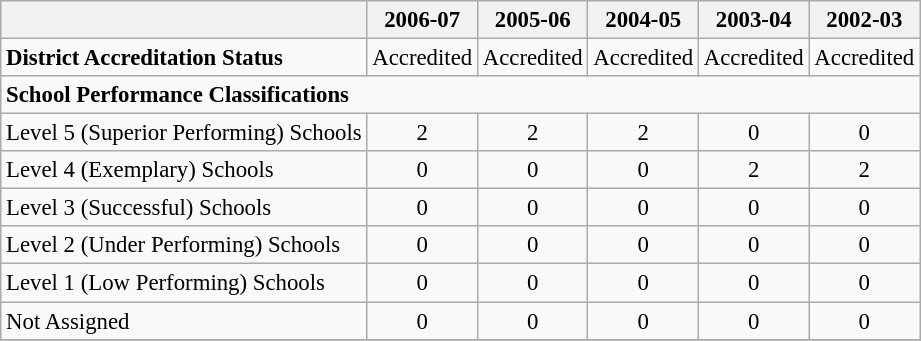<table class="wikitable" style="font-size: 95%;">
<tr>
<th></th>
<th>2006-07</th>
<th>2005-06</th>
<th>2004-05</th>
<th>2003-04</th>
<th>2002-03</th>
</tr>
<tr>
<td align="left"><strong>District Accreditation Status</strong></td>
<td align="center">Accredited</td>
<td align="center">Accredited</td>
<td align="center">Accredited</td>
<td align="center">Accredited</td>
<td align="center">Accredited</td>
</tr>
<tr>
<td align="left" colspan="6"><strong>School Performance Classifications</strong></td>
</tr>
<tr>
<td align="left">Level 5 (Superior Performing) Schools</td>
<td align="center">2</td>
<td align="center">2</td>
<td align="center">2</td>
<td align="center">0</td>
<td align="center">0</td>
</tr>
<tr>
<td align="left">Level 4 (Exemplary) Schools</td>
<td align="center">0</td>
<td align="center">0</td>
<td align="center">0</td>
<td align="center">2</td>
<td align="center">2</td>
</tr>
<tr>
<td align="left">Level 3 (Successful) Schools</td>
<td align="center">0</td>
<td align="center">0</td>
<td align="center">0</td>
<td align="center">0</td>
<td align="center">0</td>
</tr>
<tr>
<td align="left">Level 2 (Under Performing) Schools</td>
<td align="center">0</td>
<td align="center">0</td>
<td align="center">0</td>
<td align="center">0</td>
<td align="center">0</td>
</tr>
<tr>
<td align="left">Level 1 (Low Performing) Schools</td>
<td align="center">0</td>
<td align="center">0</td>
<td align="center">0</td>
<td align="center">0</td>
<td align="center">0</td>
</tr>
<tr>
<td align="left">Not Assigned</td>
<td align="center">0</td>
<td align="center">0</td>
<td align="center">0</td>
<td align="center">0</td>
<td align="center">0</td>
</tr>
<tr>
</tr>
</table>
